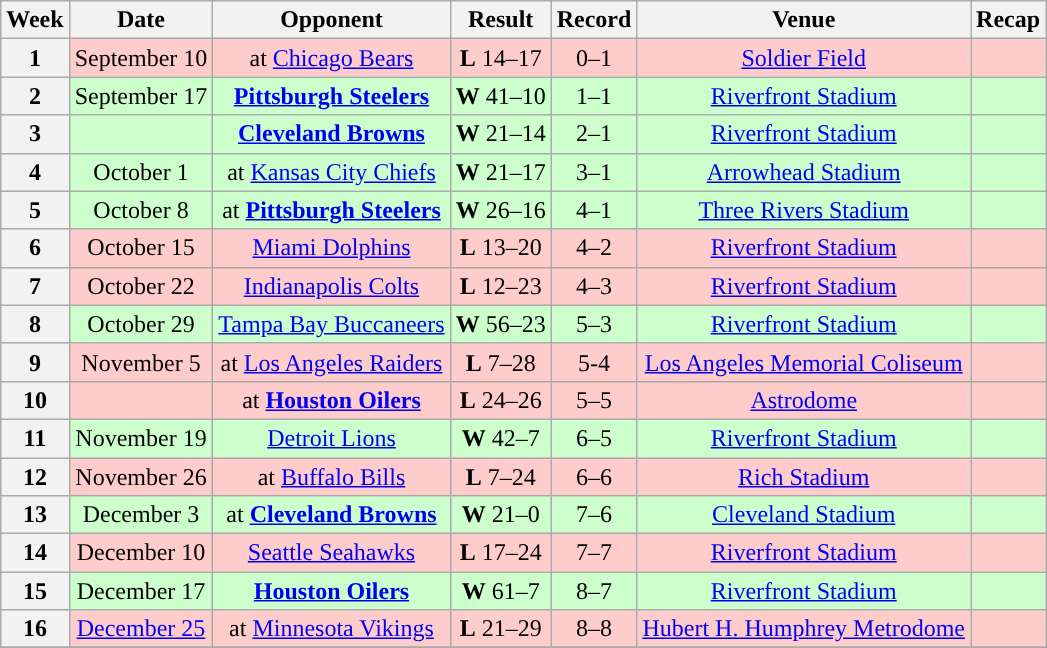<table class="wikitable" style="text-align:center">
<tr>
<th>Week</th>
<th>Date</th>
<th>Opponent</th>
<th>Result</th>
<th>Record</th>
<th>Venue</th>
<th>Recap</th>
</tr>
<tr style="background:#fcc">
<th>1</th>
<td>September 10</td>
<td>at <a href='#'>Chicago Bears</a></td>
<td><strong>L</strong> 14–17</td>
<td>0–1</td>
<td><a href='#'>Soldier Field</a></td>
<td></td>
</tr>
<tr style="background:#cfc">
<th>2</th>
<td>September 17</td>
<td><strong><a href='#'>Pittsburgh Steelers</a></strong></td>
<td><strong>W</strong> 41–10</td>
<td>1–1</td>
<td><a href='#'>Riverfront Stadium</a></td>
<td></td>
</tr>
<tr style="background:#cfc">
<th>3</th>
<td></td>
<td><strong><a href='#'>Cleveland Browns</a></strong></td>
<td><strong>W</strong> 21–14</td>
<td>2–1</td>
<td><a href='#'>Riverfront Stadium</a></td>
<td></td>
</tr>
<tr style="background:#cfc">
<th>4</th>
<td>October 1</td>
<td>at <a href='#'>Kansas City Chiefs</a></td>
<td><strong>W</strong> 21–17</td>
<td>3–1</td>
<td><a href='#'>Arrowhead Stadium</a></td>
<td></td>
</tr>
<tr style="background:#cfc">
<th>5</th>
<td>October 8</td>
<td>at <strong><a href='#'>Pittsburgh Steelers</a></strong></td>
<td><strong>W</strong>  26–16</td>
<td>4–1</td>
<td><a href='#'>Three Rivers Stadium</a></td>
<td></td>
</tr>
<tr style="background:#fcc">
<th>6</th>
<td>October 15</td>
<td><a href='#'>Miami Dolphins</a></td>
<td><strong>L</strong> 13–20</td>
<td>4–2</td>
<td><a href='#'>Riverfront Stadium</a></td>
<td></td>
</tr>
<tr style="background:#fcc">
<th>7</th>
<td>October 22</td>
<td><a href='#'>Indianapolis Colts</a></td>
<td><strong>L</strong> 12–23</td>
<td>4–3</td>
<td><a href='#'>Riverfront Stadium</a></td>
<td></td>
</tr>
<tr style="background:#cfc">
<th>8</th>
<td>October 29</td>
<td><a href='#'>Tampa Bay Buccaneers</a></td>
<td><strong>W</strong> 56–23</td>
<td>5–3</td>
<td><a href='#'>Riverfront Stadium</a></td>
<td></td>
</tr>
<tr style="background:#fcc">
<th>9</th>
<td>November 5</td>
<td>at <a href='#'>Los Angeles Raiders</a></td>
<td><strong>L</strong> 7–28</td>
<td>5-4</td>
<td><a href='#'>Los Angeles Memorial Coliseum</a></td>
<td></td>
</tr>
<tr style="background:#fcc">
<th>10</th>
<td></td>
<td>at <strong><a href='#'>Houston Oilers</a></strong></td>
<td><strong>L</strong> 24–26</td>
<td>5–5</td>
<td><a href='#'>Astrodome</a></td>
<td></td>
</tr>
<tr style="background:#cfc">
<th>11</th>
<td>November 19</td>
<td><a href='#'>Detroit Lions</a></td>
<td><strong>W</strong> 42–7</td>
<td>6–5</td>
<td><a href='#'>Riverfront Stadium</a></td>
<td></td>
</tr>
<tr style="background:#fcc">
<th>12</th>
<td>November 26</td>
<td>at <a href='#'>Buffalo Bills</a></td>
<td><strong>L</strong> 7–24</td>
<td>6–6</td>
<td><a href='#'>Rich Stadium</a></td>
<td></td>
</tr>
<tr style="background:#cfc">
<th>13</th>
<td>December 3</td>
<td>at <strong><a href='#'>Cleveland Browns</a></strong></td>
<td><strong>W</strong> 21–0</td>
<td>7–6</td>
<td><a href='#'>Cleveland Stadium</a></td>
<td></td>
</tr>
<tr style="background:#fcc">
<th>14</th>
<td>December 10</td>
<td><a href='#'>Seattle Seahawks</a></td>
<td><strong>L</strong> 17–24</td>
<td>7–7</td>
<td><a href='#'>Riverfront Stadium</a></td>
<td></td>
</tr>
<tr style="background:#cfc">
<th>15</th>
<td>December 17</td>
<td><strong><a href='#'>Houston Oilers</a></strong></td>
<td><strong>W</strong> 61–7</td>
<td>8–7</td>
<td><a href='#'>Riverfront Stadium</a></td>
<td></td>
</tr>
<tr style="background:#fcc">
<th>16</th>
<td><a href='#'>December 25</a></td>
<td>at <a href='#'>Minnesota Vikings</a></td>
<td><strong>L</strong> 21–29</td>
<td>8–8</td>
<td><a href='#'>Hubert H. Humphrey Metrodome</a></td>
<td></td>
</tr>
<tr>
</tr>
</table>
